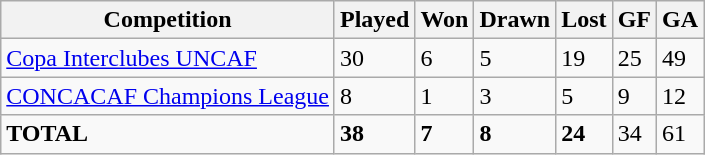<table class="wikitable" align="center">
<tr>
<th>Competition</th>
<th>Played</th>
<th>Won</th>
<th>Drawn</th>
<th>Lost</th>
<th>GF</th>
<th>GA</th>
</tr>
<tr>
<td><a href='#'>Copa Interclubes UNCAF</a></td>
<td>30</td>
<td>6</td>
<td>5</td>
<td>19</td>
<td>25</td>
<td>49</td>
</tr>
<tr>
<td><a href='#'>CONCACAF Champions League</a></td>
<td>8</td>
<td>1</td>
<td>3</td>
<td>5</td>
<td>9</td>
<td>12</td>
</tr>
<tr>
<td><strong>TOTAL</strong></td>
<td><strong>38</strong></td>
<td><strong>7</strong></td>
<td><strong>8</strong></td>
<td><strong>24<em></td>
<td></strong>34<strong></td>
<td></strong>61<strong></td>
</tr>
</table>
